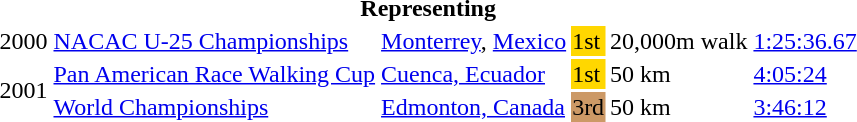<table>
<tr>
<th colspan="6">Representing </th>
</tr>
<tr>
<td>2000</td>
<td><a href='#'>NACAC U-25 Championships</a></td>
<td><a href='#'>Monterrey</a>, <a href='#'>Mexico</a></td>
<td bgcolor=gold>1st</td>
<td>20,000m walk</td>
<td><a href='#'>1:25:36.67</a></td>
</tr>
<tr>
<td rowspan=2>2001</td>
<td><a href='#'>Pan American Race Walking Cup</a></td>
<td><a href='#'>Cuenca, Ecuador</a></td>
<td bgcolor="gold">1st</td>
<td>50 km</td>
<td><a href='#'>4:05:24</a></td>
</tr>
<tr>
<td><a href='#'>World Championships</a></td>
<td><a href='#'>Edmonton, Canada</a></td>
<td bgcolor="cc9966">3rd</td>
<td>50 km</td>
<td><a href='#'>3:46:12</a></td>
</tr>
</table>
